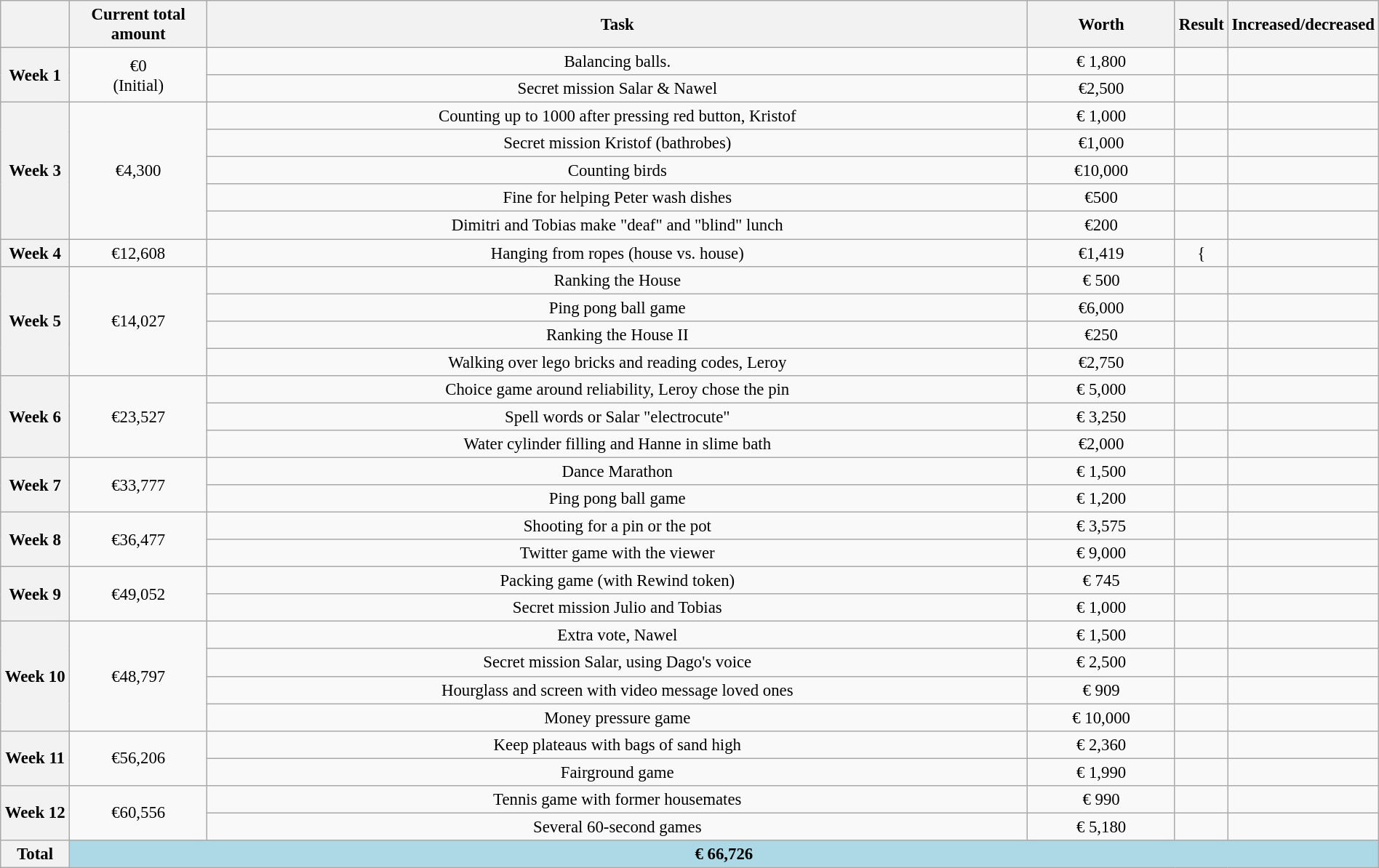<table class="wikitable" style="text-align:center; font-size:95%; width:auto; margin:1em auto;">
<tr>
<th width=5%></th>
<th width=10%>Current total amount</th>
<th width=auto>Task</th>
<th width=auto>Worth</th>
<th width=1%>Result</th>
<th width=10%>Increased/decreased</th>
</tr>
<tr>
<th rowspan="2">Week 1</th>
<td rowspan="2">€0<br>(Initial)</td>
<td>Balancing balls.</td>
<td>€ 1,800</td>
<td></td>
<td></td>
</tr>
<tr>
<td>Secret mission Salar & Nawel</td>
<td>€2,500</td>
<td></td>
<td></td>
</tr>
<tr>
<th rowspan="5">Week 3</th>
<td rowspan="5">€4,300</td>
<td>Counting up to 1000 after pressing red button, Kristof</td>
<td>€ 1,000</td>
<td></td>
<td></td>
</tr>
<tr>
<td>Secret mission Kristof (bathrobes)</td>
<td>€1,000</td>
<td></td>
<td></td>
</tr>
<tr>
<td>Counting birds</td>
<td>€10,000</td>
<td></td>
<td></td>
</tr>
<tr>
<td>Fine for helping Peter wash dishes</td>
<td>€500</td>
<td></td>
<td></td>
</tr>
<tr>
<td>Dimitri and Tobias make "deaf" and "blind" lunch</td>
<td>€200</td>
<td></td>
<td></td>
</tr>
<tr>
<th>Week 4</th>
<td>€12,608</td>
<td>Hanging from ropes (house vs. house)</td>
<td>€1,419</td>
<td>{</td>
<td></td>
</tr>
<tr>
<th rowspan="4">Week 5</th>
<td rowspan="4">€14,027</td>
<td>Ranking the House</td>
<td>€ 500</td>
<td></td>
<td></td>
</tr>
<tr>
<td>Ping pong ball game</td>
<td>€6,000</td>
<td></td>
<td></td>
</tr>
<tr>
<td>Ranking the House II</td>
<td>€250</td>
<td></td>
<td></td>
</tr>
<tr>
<td>Walking over lego bricks and reading codes, Leroy</td>
<td>€2,750</td>
<td></td>
<td></td>
</tr>
<tr>
<th rowspan="3">Week 6</th>
<td rowspan="3">€23,527</td>
<td>Choice game around reliability, Leroy chose the pin</td>
<td>€ 5,000</td>
<td></td>
<td></td>
</tr>
<tr>
<td>Spell words or Salar "electrocute"</td>
<td>€ 3,250</td>
<td></td>
<td></td>
</tr>
<tr>
<td>Water cylinder filling and Hanne in slime bath</td>
<td>€2,000</td>
<td></td>
<td></td>
</tr>
<tr>
<th rowspan="2">Week 7</th>
<td rowspan="2">€33,777</td>
<td>Dance Marathon</td>
<td>€ 1,500</td>
<td></td>
<td></td>
</tr>
<tr>
<td>Ping pong ball game</td>
<td>€ 1,200</td>
<td></td>
<td></td>
</tr>
<tr>
<th rowspan="2">Week 8</th>
<td rowspan="2">€36,477</td>
<td>Shooting for a pin or the pot</td>
<td>€ 3,575</td>
<td></td>
<td></td>
</tr>
<tr>
<td>Twitter game with the viewer</td>
<td>€ 9,000</td>
<td></td>
<td></td>
</tr>
<tr>
<th rowspan="2">Week 9</th>
<td rowspan="2">€49,052</td>
<td>Packing game (with Rewind token)</td>
<td>€ 745</td>
<td></td>
<td></td>
</tr>
<tr>
<td>Secret mission Julio and Tobias</td>
<td>€ 1,000</td>
<td></td>
<td></td>
</tr>
<tr>
<th rowspan="4">Week 10</th>
<td rowspan="4">€48,797</td>
<td>Extra vote, Nawel</td>
<td>€ 1,500</td>
<td></td>
<td></td>
</tr>
<tr>
<td>Secret mission Salar, using Dago's voice</td>
<td>€ 2,500</td>
<td></td>
<td></td>
</tr>
<tr>
<td>Hourglass and screen with video message loved ones</td>
<td>€ 909</td>
<td></td>
<td></td>
</tr>
<tr>
<td>Money pressure game</td>
<td>€ 10,000</td>
<td></td>
<td></td>
</tr>
<tr>
<th rowspan="2">Week 11</th>
<td rowspan="2">€56,206</td>
<td>Keep plateaus with bags of sand high</td>
<td>€ 2,360</td>
<td></td>
<td></td>
</tr>
<tr>
<td>Fairground game</td>
<td>€ 1,990</td>
<td></td>
<td></td>
</tr>
<tr>
<th rowspan="2">Week 12</th>
<td rowspan="2">€60,556</td>
<td>Tennis game with former housemates</td>
<td>€ 990</td>
<td></td>
<td></td>
</tr>
<tr>
<td>Several 60-second games</td>
<td>€ 5,180</td>
<td></td>
<td></td>
</tr>
<tr>
<th>Total</th>
<th colspan="5" style="background:lightblue;">€ 66,726</th>
</tr>
</table>
